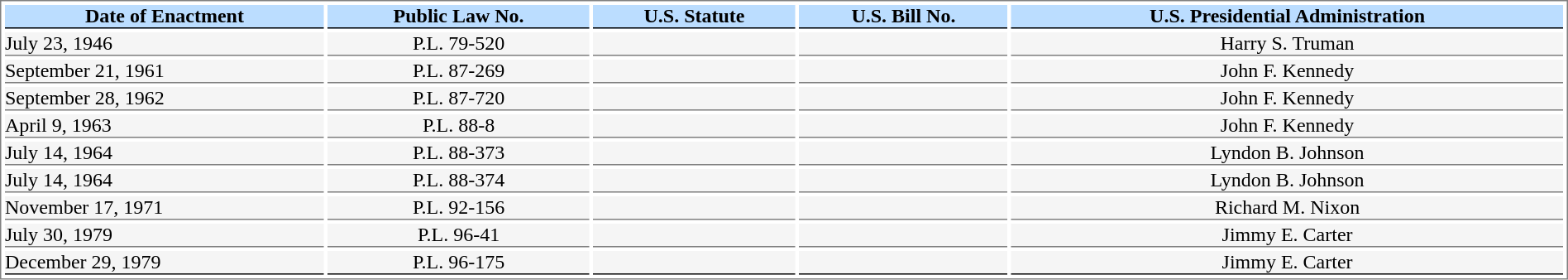<table style="border:1px solid gray; align:left; width:100%" cellspacing=3 cellpadding=0>
<tr style="font-weight:bold; text-align:center; background:#bbddff; color:black;">
<th style=" border-bottom:1.5px solid black">Date of Enactment</th>
<th style=" border-bottom:1.5px solid black">Public Law No.</th>
<th style=" border-bottom:1.5px solid black">U.S. Statute</th>
<th style=" border-bottom:1.5px solid black">U.S. Bill No.</th>
<th style=" border-bottom:1.5px solid black">U.S. Presidential Administration</th>
</tr>
<tr>
<td style="border-bottom:1px solid gray; background:#F5F5F5;">July 23, 1946</td>
<td style="border-bottom:1px solid gray; background:#F5F5F5; text-align:center;">P.L. 79-520</td>
<td style="border-bottom:1px solid gray; background:#F5F5F5; text-align:center;"></td>
<td style="border-bottom:1px solid gray; background:#F5F5F5; text-align:center;"></td>
<td style="border-bottom:1px solid gray; background:#F5F5F5; text-align:center;">Harry S. Truman</td>
</tr>
<tr>
<td style="border-bottom:1px solid gray; background:#F5F5F5;">September 21, 1961</td>
<td style="border-bottom:1px solid gray; background:#F5F5F5; text-align:center;">P.L. 87-269</td>
<td style="border-bottom:1px solid gray; background:#F5F5F5; text-align:center;"></td>
<td style="border-bottom:1px solid gray; background:#F5F5F5; text-align:center;"></td>
<td style="border-bottom:1px solid gray; background:#F5F5F5; text-align:center;">John F. Kennedy</td>
</tr>
<tr>
<td style="border-bottom:1px solid gray; background:#F5F5F5;">September 28, 1962</td>
<td style="border-bottom:1px solid gray; background:#F5F5F5; text-align:center;">P.L. 87-720</td>
<td style="border-bottom:1px solid gray; background:#F5F5F5; text-align:center;"></td>
<td style="border-bottom:1px solid gray; background:#F5F5F5; text-align:center;"></td>
<td style="border-bottom:1px solid gray; background:#F5F5F5; text-align:center;">John F. Kennedy</td>
</tr>
<tr>
<td style="border-bottom:1px solid gray; background:#F5F5F5;">April 9, 1963</td>
<td style="border-bottom:1px solid gray; background:#F5F5F5; text-align:center;">P.L. 88-8</td>
<td style="border-bottom:1px solid gray; background:#F5F5F5; text-align:center;"></td>
<td style="border-bottom:1px solid gray; background:#F5F5F5; text-align:center;"></td>
<td style="border-bottom:1px solid gray; background:#F5F5F5; text-align:center;">John F. Kennedy</td>
</tr>
<tr>
<td style="border-bottom:1px solid gray; background:#F5F5F5;">July 14, 1964</td>
<td style="border-bottom:1px solid gray; background:#F5F5F5; text-align:center;">P.L. 88-373</td>
<td style="border-bottom:1px solid gray; background:#F5F5F5; text-align:center;"></td>
<td style="border-bottom:1px solid gray; background:#F5F5F5; text-align:center;"></td>
<td style="border-bottom:1px solid gray; background:#F5F5F5; text-align:center;">Lyndon B. Johnson</td>
</tr>
<tr>
<td style="border-bottom:1px solid gray; background:#F5F5F5;">July 14, 1964</td>
<td style="border-bottom:1px solid gray; background:#F5F5F5; text-align:center;">P.L. 88-374</td>
<td style="border-bottom:1px solid gray; background:#F5F5F5; text-align:center;"></td>
<td style="border-bottom:1px solid gray; background:#F5F5F5; text-align:center;"></td>
<td style="border-bottom:1px solid gray; background:#F5F5F5; text-align:center;">Lyndon B. Johnson</td>
</tr>
<tr>
<td style="border-bottom:1px solid gray; background:#F5F5F5;">November 17, 1971</td>
<td style="border-bottom:1px solid gray; background:#F5F5F5; text-align:center;">P.L. 92-156</td>
<td style="border-bottom:1px solid gray; background:#F5F5F5; text-align:center;"></td>
<td style="border-bottom:1px solid gray; background:#F5F5F5; text-align:center;"></td>
<td style="border-bottom:1px solid gray; background:#F5F5F5; text-align:center;">Richard M. Nixon</td>
</tr>
<tr>
<td style="border-bottom:1px solid gray; background:#F5F5F5;">July 30, 1979</td>
<td style="border-bottom:1px solid gray; background:#F5F5F5; text-align:center;">P.L. 96-41</td>
<td style="border-bottom:1px solid gray; background:#F5F5F5; text-align:center;"></td>
<td style="border-bottom:1px solid gray; background:#F5F5F5; text-align:center;"></td>
<td style="border-bottom:1px solid gray; background:#F5F5F5; text-align:center;">Jimmy E. Carter</td>
</tr>
<tr>
<td style="border-bottom:1.5px solid black; background:#F5F5F5;">December 29, 1979</td>
<td style="border-bottom:1.5px solid black; background:#F5F5F5; text-align:center;">P.L. 96-175</td>
<td style="border-bottom:1.5px solid black; background:#F5F5F5; text-align:center;"></td>
<td style="border-bottom:1.5px solid black; background:#F5F5F5; text-align:center;"></td>
<td style="border-bottom:1.5px solid black; background:#F5F5F5; text-align:center;">Jimmy E. Carter</td>
</tr>
</table>
